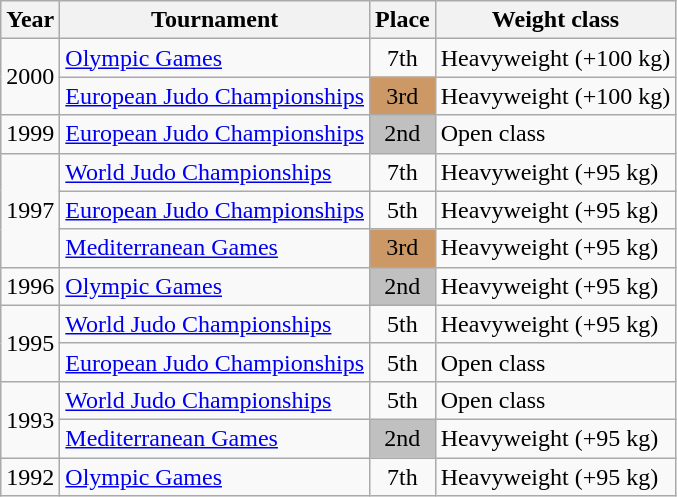<table class=wikitable>
<tr>
<th>Year</th>
<th>Tournament</th>
<th>Place</th>
<th>Weight class</th>
</tr>
<tr>
<td rowspan=2>2000</td>
<td><a href='#'>Olympic Games</a></td>
<td align="center">7th</td>
<td>Heavyweight (+100 kg)</td>
</tr>
<tr>
<td><a href='#'>European Judo Championships</a></td>
<td bgcolor="cc9966" align="center">3rd</td>
<td>Heavyweight (+100 kg)</td>
</tr>
<tr>
<td>1999</td>
<td><a href='#'>European Judo Championships</a></td>
<td bgcolor="silver" align="center">2nd</td>
<td>Open class</td>
</tr>
<tr>
<td rowspan=3>1997</td>
<td><a href='#'>World Judo Championships</a></td>
<td align="center">7th</td>
<td>Heavyweight (+95 kg)</td>
</tr>
<tr>
<td><a href='#'>European Judo Championships</a></td>
<td align="center">5th</td>
<td>Heavyweight (+95 kg)</td>
</tr>
<tr>
<td><a href='#'>Mediterranean Games</a></td>
<td bgcolor="cc9966" align="center">3rd</td>
<td>Heavyweight (+95 kg)</td>
</tr>
<tr>
<td>1996</td>
<td><a href='#'>Olympic Games</a></td>
<td bgcolor="silver" align="center">2nd</td>
<td>Heavyweight (+95 kg)</td>
</tr>
<tr>
<td rowspan=2>1995</td>
<td><a href='#'>World Judo Championships</a></td>
<td align="center">5th</td>
<td>Heavyweight (+95 kg)</td>
</tr>
<tr>
<td><a href='#'>European Judo Championships</a></td>
<td align="center">5th</td>
<td>Open class</td>
</tr>
<tr>
<td rowspan=2>1993</td>
<td><a href='#'>World Judo Championships</a></td>
<td align="center">5th</td>
<td>Open class</td>
</tr>
<tr>
<td><a href='#'>Mediterranean Games</a></td>
<td bgcolor="silver" align="center">2nd</td>
<td>Heavyweight (+95 kg)</td>
</tr>
<tr>
<td>1992</td>
<td><a href='#'>Olympic Games</a></td>
<td align="center">7th</td>
<td>Heavyweight (+95 kg)</td>
</tr>
</table>
